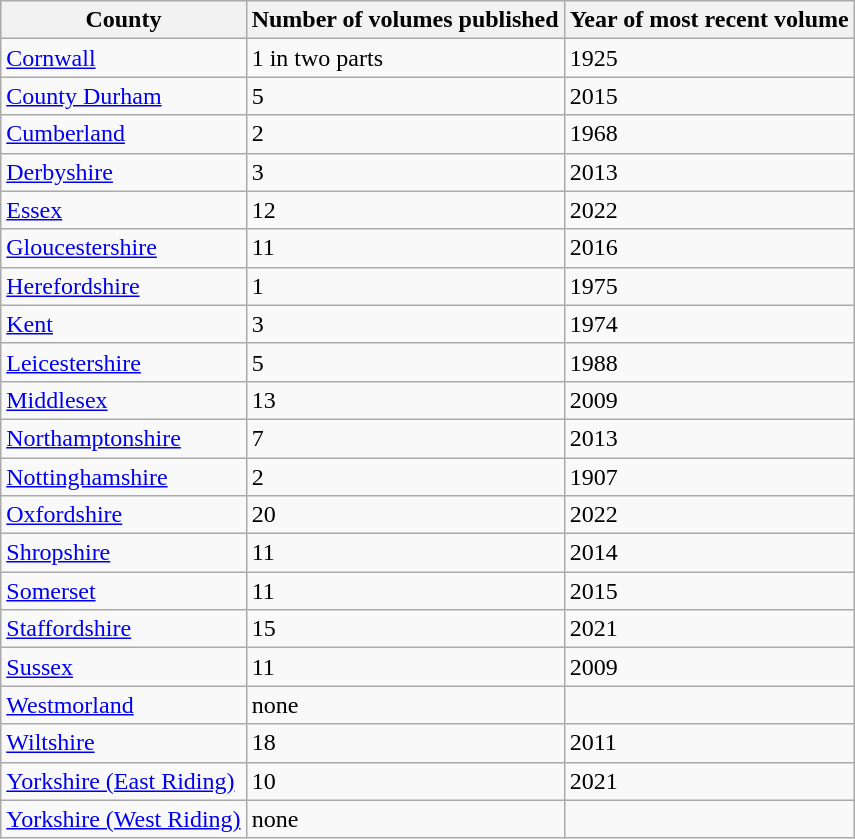<table class="wikitable">
<tr>
<th>County</th>
<th>Number of volumes published</th>
<th>Year of most recent volume</th>
</tr>
<tr>
<td><a href='#'>Cornwall</a></td>
<td>1 in two parts</td>
<td>1925</td>
</tr>
<tr>
<td><a href='#'>County Durham</a></td>
<td>5</td>
<td>2015</td>
</tr>
<tr>
<td><a href='#'>Cumberland</a></td>
<td>2</td>
<td>1968</td>
</tr>
<tr>
<td><a href='#'>Derbyshire</a></td>
<td>3</td>
<td>2013</td>
</tr>
<tr>
<td><a href='#'>Essex</a></td>
<td>12</td>
<td>2022</td>
</tr>
<tr>
<td><a href='#'>Gloucestershire</a></td>
<td>11</td>
<td>2016</td>
</tr>
<tr>
<td><a href='#'>Herefordshire</a></td>
<td>1</td>
<td>1975</td>
</tr>
<tr>
<td><a href='#'>Kent</a></td>
<td>3</td>
<td>1974</td>
</tr>
<tr>
<td><a href='#'>Leicestershire</a></td>
<td>5</td>
<td>1988</td>
</tr>
<tr>
<td><a href='#'>Middlesex</a></td>
<td>13</td>
<td>2009</td>
</tr>
<tr>
<td><a href='#'>Northamptonshire</a></td>
<td>7</td>
<td>2013</td>
</tr>
<tr>
<td><a href='#'>Nottinghamshire</a></td>
<td>2</td>
<td>1907</td>
</tr>
<tr>
<td><a href='#'>Oxfordshire</a></td>
<td>20</td>
<td>2022</td>
</tr>
<tr>
<td><a href='#'>Shropshire</a></td>
<td>11</td>
<td>2014</td>
</tr>
<tr>
<td><a href='#'>Somerset</a></td>
<td>11</td>
<td>2015</td>
</tr>
<tr>
<td><a href='#'>Staffordshire</a></td>
<td>15</td>
<td>2021</td>
</tr>
<tr>
<td><a href='#'>Sussex</a></td>
<td>11</td>
<td>2009</td>
</tr>
<tr>
<td><a href='#'>Westmorland</a></td>
<td>none</td>
<td></td>
</tr>
<tr>
<td><a href='#'>Wiltshire</a></td>
<td>18</td>
<td>2011</td>
</tr>
<tr>
<td><a href='#'>Yorkshire (East Riding)</a></td>
<td>10</td>
<td>2021</td>
</tr>
<tr>
<td><a href='#'>Yorkshire (West Riding)</a></td>
<td>none</td>
<td></td>
</tr>
</table>
